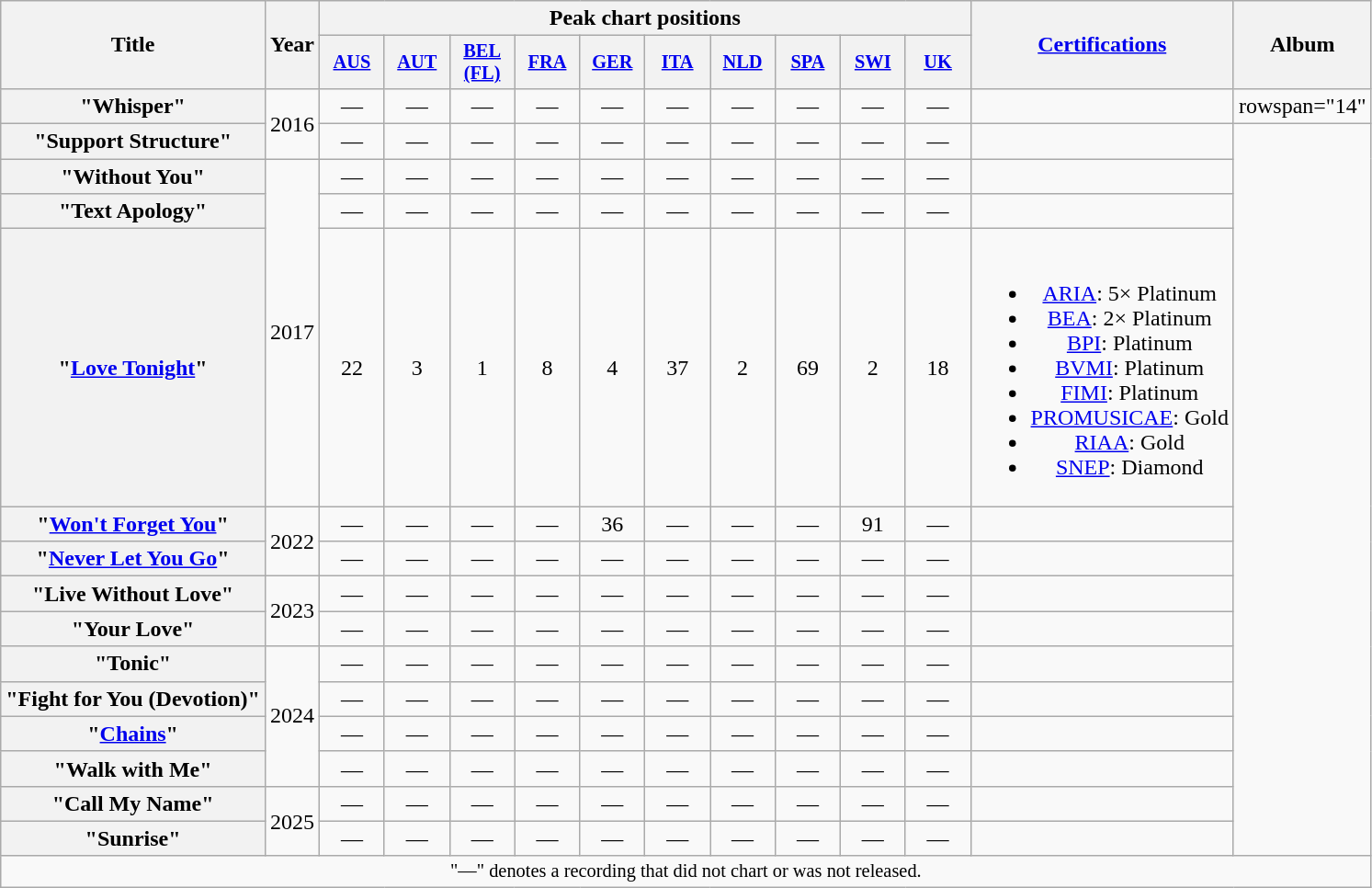<table class="wikitable plainrowheaders" style="text-align:center;">
<tr>
<th scope="col" rowspan="2">Title</th>
<th scope="col" rowspan="2">Year</th>
<th scope="col" colspan="10">Peak chart positions</th>
<th scope="col" rowspan="2"><a href='#'>Certifications</a></th>
<th scope="col" rowspan="2">Album</th>
</tr>
<tr>
<th style="width:3em;font-size:85%"><a href='#'>AUS</a><br></th>
<th style="width:3em;font-size:85%"><a href='#'>AUT</a><br></th>
<th style="width:3em;font-size:85%"><a href='#'>BEL<br>(FL)</a><br></th>
<th style="width:3em;font-size:85%"><a href='#'>FRA</a><br></th>
<th style="width:3em;font-size:85%"><a href='#'>GER</a><br></th>
<th style="width:3em;font-size:85%"><a href='#'>ITA</a><br></th>
<th style="width:3em;font-size:85%"><a href='#'>NLD</a><br></th>
<th style="width:3em;font-size:85%"><a href='#'>SPA</a><br></th>
<th style="width:3em;font-size:85%"><a href='#'>SWI</a><br></th>
<th style="width:3em;font-size:85%"><a href='#'>UK</a><br></th>
</tr>
<tr>
<th scope="row">"Whisper"<br></th>
<td rowspan="2">2016</td>
<td>—</td>
<td>—</td>
<td>—</td>
<td>—</td>
<td>—</td>
<td>—</td>
<td>—</td>
<td>—</td>
<td>—</td>
<td>—</td>
<td></td>
<td>rowspan="14" </td>
</tr>
<tr>
<th scope="row">"Support Structure"<br></th>
<td>—</td>
<td>—</td>
<td>—</td>
<td>—</td>
<td>—</td>
<td>—</td>
<td>—</td>
<td>—</td>
<td>—</td>
<td>—</td>
<td></td>
</tr>
<tr>
<th scope="row">"Without You"<br></th>
<td rowspan="3">2017</td>
<td>—</td>
<td>—</td>
<td>—</td>
<td>—</td>
<td>—</td>
<td>—</td>
<td>—</td>
<td>—</td>
<td>—</td>
<td>—</td>
<td></td>
</tr>
<tr>
<th scope="row">"Text Apology"<br></th>
<td>—</td>
<td>—</td>
<td>—</td>
<td>—</td>
<td>—</td>
<td>—</td>
<td>—</td>
<td>—</td>
<td>—</td>
<td>—</td>
<td></td>
</tr>
<tr>
<th scope="row">"<a href='#'>Love Tonight</a>"</th>
<td>22</td>
<td>3</td>
<td>1</td>
<td>8</td>
<td>4</td>
<td>37</td>
<td>2</td>
<td>69</td>
<td>2</td>
<td>18</td>
<td><br><ul><li><a href='#'>ARIA</a>: 5× Platinum</li><li><a href='#'>BEA</a>: 2× Platinum</li><li><a href='#'>BPI</a>: Platinum</li><li><a href='#'>BVMI</a>: Platinum</li><li><a href='#'>FIMI</a>: Platinum</li><li><a href='#'>PROMUSICAE</a>: Gold</li><li><a href='#'>RIAA</a>: Gold</li><li><a href='#'>SNEP</a>: Diamond</li></ul></td>
</tr>
<tr>
<th scope="row">"<a href='#'>Won't Forget You</a>"</th>
<td rowspan="2">2022</td>
<td>—</td>
<td>—</td>
<td>—</td>
<td>—</td>
<td>36</td>
<td>—</td>
<td>—</td>
<td>—</td>
<td>91</td>
<td>—</td>
<td></td>
</tr>
<tr>
<th scope="row">"<a href='#'>Never Let You Go</a>"<br></th>
<td>—</td>
<td>—</td>
<td>—</td>
<td>—</td>
<td>—</td>
<td>—</td>
<td>—</td>
<td>—</td>
<td>—</td>
<td>—</td>
<td></td>
</tr>
<tr>
<th scope="row">"Live Without Love"<br></th>
<td rowspan="2">2023</td>
<td>—</td>
<td>—</td>
<td>—</td>
<td>—</td>
<td>—</td>
<td>—</td>
<td>—</td>
<td>—</td>
<td>—</td>
<td>—</td>
<td></td>
</tr>
<tr>
<th scope="row">"Your Love"<br></th>
<td>—</td>
<td>—</td>
<td>—</td>
<td>—</td>
<td>—</td>
<td>—</td>
<td>—</td>
<td>—</td>
<td>—</td>
<td>—</td>
<td></td>
</tr>
<tr>
<th scope="row">"Tonic"</th>
<td rowspan="4">2024</td>
<td>—</td>
<td>—</td>
<td>—</td>
<td>—</td>
<td>—</td>
<td>—</td>
<td>—</td>
<td>—</td>
<td>—</td>
<td>—</td>
<td></td>
</tr>
<tr>
<th scope="row">"Fight for You (Devotion)"<br></th>
<td>—</td>
<td>—</td>
<td>—</td>
<td>—</td>
<td>—</td>
<td>—</td>
<td>—</td>
<td>—</td>
<td>—</td>
<td>—</td>
<td></td>
</tr>
<tr>
<th scope="row">"<a href='#'>Chains</a>"<br></th>
<td>—</td>
<td>—</td>
<td>—</td>
<td>—</td>
<td>—</td>
<td>—</td>
<td>—</td>
<td>—</td>
<td>—</td>
<td>—</td>
<td></td>
</tr>
<tr>
<th scope="row">"Walk with Me"<br></th>
<td>—</td>
<td>—</td>
<td>—</td>
<td>—</td>
<td>—</td>
<td>—</td>
<td>—</td>
<td>—</td>
<td>—</td>
<td>—</td>
<td></td>
</tr>
<tr>
<th scope="row">"Call My Name"</th>
<td rowspan="2">2025</td>
<td>—</td>
<td>—</td>
<td>—</td>
<td>—</td>
<td>—</td>
<td>—</td>
<td>—</td>
<td>—</td>
<td>—</td>
<td>—</td>
<td></td>
</tr>
<tr>
<th scope="row">"Sunrise"</th>
<td>—</td>
<td>—</td>
<td>—</td>
<td>—</td>
<td>—</td>
<td>—</td>
<td>—</td>
<td>—</td>
<td>—</td>
<td>—</td>
<td></td>
</tr>
<tr>
<td colspan="15" style="font-size:85%">"—" denotes a recording that did not chart or was not released.</td>
</tr>
</table>
